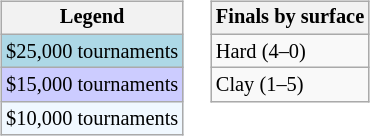<table>
<tr valign=top>
<td><br><table class=wikitable style="font-size:85%">
<tr>
<th>Legend</th>
</tr>
<tr style="background:lightblue;">
<td>$25,000 tournaments</td>
</tr>
<tr style="background:#ccccff;">
<td>$15,000 tournaments</td>
</tr>
<tr style="background:#f0f8ff;">
<td>$10,000 tournaments</td>
</tr>
</table>
</td>
<td><br><table class=wikitable style="font-size:85%">
<tr>
<th>Finals by surface</th>
</tr>
<tr>
<td>Hard (4–0)</td>
</tr>
<tr>
<td>Clay (1–5)</td>
</tr>
</table>
</td>
</tr>
</table>
